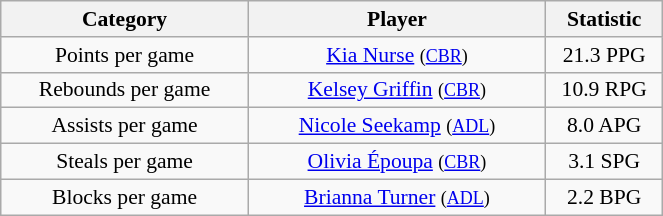<table class="wikitable" style="width: 35%; text-align:center; font-size:90%">
<tr>
<th width=25%>Category</th>
<th width=30%>Player</th>
<th width=10%>Statistic</th>
</tr>
<tr>
<td>Points per game</td>
<td><a href='#'>Kia Nurse</a> <small> (<a href='#'>CBR</a>)</small></td>
<td>21.3 PPG</td>
</tr>
<tr>
<td>Rebounds per game</td>
<td><a href='#'>Kelsey Griffin</a> <small>(<a href='#'>CBR</a>)</small></td>
<td>10.9 RPG</td>
</tr>
<tr>
<td>Assists per game</td>
<td><a href='#'>Nicole Seekamp</a> <small>(<a href='#'>ADL</a>)</small></td>
<td>8.0 APG</td>
</tr>
<tr>
<td>Steals per game</td>
<td><a href='#'>Olivia Époupa</a> <small>(<a href='#'>CBR</a>)</small></td>
<td>3.1 SPG</td>
</tr>
<tr>
<td>Blocks per game</td>
<td><a href='#'>Brianna Turner</a> <small>(<a href='#'>ADL</a>)</small></td>
<td>2.2 BPG</td>
</tr>
</table>
